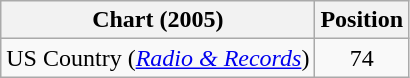<table class="wikitable">
<tr>
<th scope="col">Chart (2005)</th>
<th scope="col">Position</th>
</tr>
<tr>
<td>US Country (<em><a href='#'>Radio & Records</a></em>)</td>
<td align="center">74</td>
</tr>
</table>
